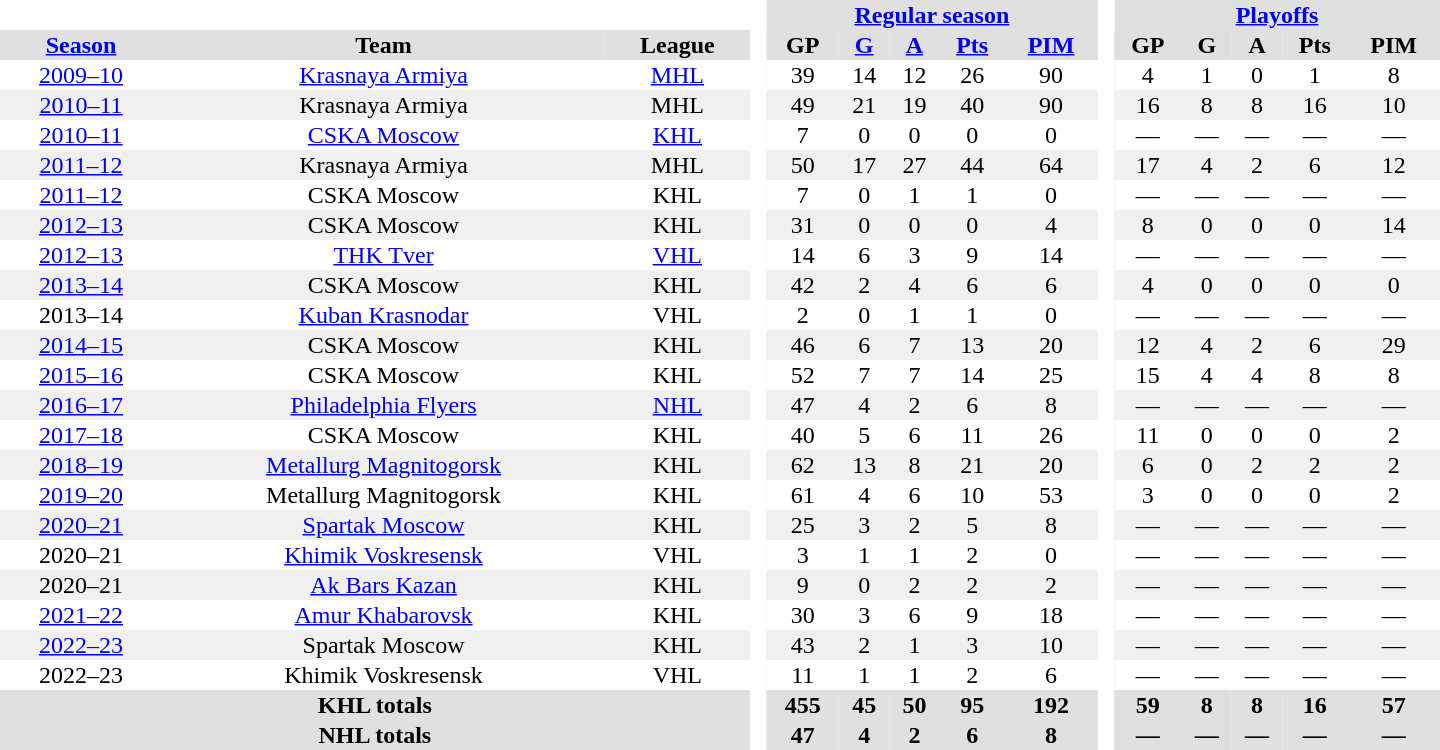<table border="0" cellpadding="1" cellspacing="0" style="text-align:center; width:60em;">
<tr style="background:#e0e0e0;">
<th colspan="3" bgcolor="#ffffff"> </th>
<th rowspan="99" bgcolor="#ffffff"> </th>
<th colspan="5"><a href='#'>Regular season</a></th>
<th rowspan="99" bgcolor="#ffffff"> </th>
<th colspan="5"><a href='#'>Playoffs</a></th>
</tr>
<tr style="background:#e0e0e0;">
<th><a href='#'>Season</a></th>
<th>Team</th>
<th>League</th>
<th>GP</th>
<th><a href='#'>G</a></th>
<th><a href='#'>A</a></th>
<th><a href='#'>Pts</a></th>
<th><a href='#'>PIM</a></th>
<th>GP</th>
<th>G</th>
<th>A</th>
<th>Pts</th>
<th>PIM</th>
</tr>
<tr>
<td><a href='#'>2009–10</a></td>
<td><a href='#'>Krasnaya Armiya</a></td>
<td><a href='#'>MHL</a></td>
<td>39</td>
<td>14</td>
<td>12</td>
<td>26</td>
<td>90</td>
<td>4</td>
<td>1</td>
<td>0</td>
<td>1</td>
<td>8</td>
</tr>
<tr bgcolor="#f0f0f0">
<td><a href='#'>2010–11</a></td>
<td>Krasnaya Armiya</td>
<td>MHL</td>
<td>49</td>
<td>21</td>
<td>19</td>
<td>40</td>
<td>90</td>
<td>16</td>
<td>8</td>
<td>8</td>
<td>16</td>
<td>10</td>
</tr>
<tr>
<td><a href='#'>2010–11</a></td>
<td><a href='#'>CSKA Moscow</a></td>
<td><a href='#'>KHL</a></td>
<td>7</td>
<td>0</td>
<td>0</td>
<td>0</td>
<td>0</td>
<td>—</td>
<td>—</td>
<td>—</td>
<td>—</td>
<td>—</td>
</tr>
<tr bgcolor="#f0f0f0">
<td><a href='#'>2011–12</a></td>
<td>Krasnaya Armiya</td>
<td>MHL</td>
<td>50</td>
<td>17</td>
<td>27</td>
<td>44</td>
<td>64</td>
<td>17</td>
<td>4</td>
<td>2</td>
<td>6</td>
<td>12</td>
</tr>
<tr>
<td><a href='#'>2011–12</a></td>
<td>CSKA Moscow</td>
<td>KHL</td>
<td>7</td>
<td>0</td>
<td>1</td>
<td>1</td>
<td>0</td>
<td>—</td>
<td>—</td>
<td>—</td>
<td>—</td>
<td>—</td>
</tr>
<tr bgcolor="#f0f0f0">
<td><a href='#'>2012–13</a></td>
<td>CSKA Moscow</td>
<td>KHL</td>
<td>31</td>
<td>0</td>
<td>0</td>
<td>0</td>
<td>4</td>
<td>8</td>
<td>0</td>
<td>0</td>
<td>0</td>
<td>14</td>
</tr>
<tr>
<td><a href='#'>2012–13</a></td>
<td><a href='#'>THK Tver</a></td>
<td><a href='#'>VHL</a></td>
<td>14</td>
<td>6</td>
<td>3</td>
<td>9</td>
<td>14</td>
<td>—</td>
<td>—</td>
<td>—</td>
<td>—</td>
<td>—</td>
</tr>
<tr bgcolor="#f0f0f0">
<td><a href='#'>2013–14</a></td>
<td>CSKA Moscow</td>
<td>KHL</td>
<td>42</td>
<td>2</td>
<td>4</td>
<td>6</td>
<td>6</td>
<td>4</td>
<td>0</td>
<td>0</td>
<td>0</td>
<td>0</td>
</tr>
<tr>
<td 2013–14 VHL season>2013–14</td>
<td><a href='#'>Kuban Krasnodar</a></td>
<td>VHL</td>
<td>2</td>
<td>0</td>
<td>1</td>
<td>1</td>
<td>0</td>
<td>—</td>
<td>—</td>
<td>—</td>
<td>—</td>
<td>—</td>
</tr>
<tr bgcolor="#f0f0f0">
<td><a href='#'>2014–15</a></td>
<td>CSKA Moscow</td>
<td>KHL</td>
<td>46</td>
<td>6</td>
<td>7</td>
<td>13</td>
<td>20</td>
<td>12</td>
<td>4</td>
<td>2</td>
<td>6</td>
<td>29</td>
</tr>
<tr>
<td><a href='#'>2015–16</a></td>
<td>CSKA Moscow</td>
<td>KHL</td>
<td>52</td>
<td>7</td>
<td>7</td>
<td>14</td>
<td>25</td>
<td>15</td>
<td>4</td>
<td>4</td>
<td>8</td>
<td>8</td>
</tr>
<tr bgcolor="#f0f0f0">
<td><a href='#'>2016–17</a></td>
<td><a href='#'>Philadelphia Flyers</a></td>
<td><a href='#'>NHL</a></td>
<td>47</td>
<td>4</td>
<td>2</td>
<td>6</td>
<td>8</td>
<td>—</td>
<td>—</td>
<td>—</td>
<td>—</td>
<td>—</td>
</tr>
<tr>
<td><a href='#'>2017–18</a></td>
<td>CSKA Moscow</td>
<td>KHL</td>
<td>40</td>
<td>5</td>
<td>6</td>
<td>11</td>
<td>26</td>
<td>11</td>
<td>0</td>
<td>0</td>
<td>0</td>
<td>2</td>
</tr>
<tr bgcolor="#f0f0f0">
<td><a href='#'>2018–19</a></td>
<td><a href='#'>Metallurg Magnitogorsk</a></td>
<td>KHL</td>
<td>62</td>
<td>13</td>
<td>8</td>
<td>21</td>
<td>20</td>
<td>6</td>
<td>0</td>
<td>2</td>
<td>2</td>
<td>2</td>
</tr>
<tr>
<td><a href='#'>2019–20</a></td>
<td>Metallurg Magnitogorsk</td>
<td>KHL</td>
<td>61</td>
<td>4</td>
<td>6</td>
<td>10</td>
<td>53</td>
<td>3</td>
<td>0</td>
<td>0</td>
<td>0</td>
<td>2</td>
</tr>
<tr bgcolor="#f0f0f0">
<td><a href='#'>2020–21</a></td>
<td><a href='#'>Spartak Moscow</a></td>
<td>KHL</td>
<td>25</td>
<td>3</td>
<td>2</td>
<td>5</td>
<td>8</td>
<td>—</td>
<td>—</td>
<td>—</td>
<td>—</td>
<td>—</td>
</tr>
<tr>
<td>2020–21</td>
<td><a href='#'>Khimik Voskresensk</a></td>
<td>VHL</td>
<td>3</td>
<td>1</td>
<td>1</td>
<td>2</td>
<td>0</td>
<td>—</td>
<td>—</td>
<td>—</td>
<td>—</td>
<td>—</td>
</tr>
<tr bgcolor="#f0f0f0">
<td>2020–21</td>
<td><a href='#'>Ak Bars Kazan</a></td>
<td>KHL</td>
<td>9</td>
<td>0</td>
<td>2</td>
<td>2</td>
<td>2</td>
<td>—</td>
<td>—</td>
<td>—</td>
<td>—</td>
<td>—</td>
</tr>
<tr>
<td><a href='#'>2021–22</a></td>
<td><a href='#'>Amur Khabarovsk</a></td>
<td>KHL</td>
<td>30</td>
<td>3</td>
<td>6</td>
<td>9</td>
<td>18</td>
<td>—</td>
<td>—</td>
<td>—</td>
<td>—</td>
<td>—</td>
</tr>
<tr bgcolor="#f0f0f0">
<td><a href='#'>2022–23</a></td>
<td>Spartak Moscow</td>
<td>KHL</td>
<td>43</td>
<td>2</td>
<td>1</td>
<td>3</td>
<td>10</td>
<td>—</td>
<td>—</td>
<td>—</td>
<td>—</td>
<td>—</td>
</tr>
<tr>
<td>2022–23</td>
<td>Khimik Voskresensk</td>
<td>VHL</td>
<td>11</td>
<td>1</td>
<td>1</td>
<td>2</td>
<td>6</td>
<td>—</td>
<td>—</td>
<td>—</td>
<td>—</td>
<td>—</td>
</tr>
<tr ALIGN="center" bgcolor="#e0e0e0">
<th colspan="3">KHL totals</th>
<th>455</th>
<th>45</th>
<th>50</th>
<th>95</th>
<th>192</th>
<th>59</th>
<th>8</th>
<th>8</th>
<th>16</th>
<th>57</th>
</tr>
<tr ALIGN="center" bgcolor="#e0e0e0">
<th colspan="3">NHL totals</th>
<th>47</th>
<th>4</th>
<th>2</th>
<th>6</th>
<th>8</th>
<th>—</th>
<th>—</th>
<th>—</th>
<th>—</th>
<th>—</th>
</tr>
</table>
